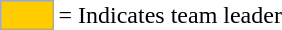<table>
<tr>
<td style="background:#fc0; border:1px solid #aaa; width:2em;"></td>
<td>= Indicates team leader</td>
</tr>
</table>
